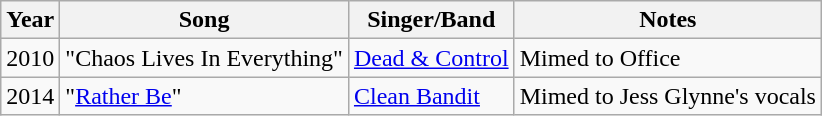<table class="wikitable sortable">
<tr>
<th>Year</th>
<th>Song</th>
<th>Singer/Band</th>
<th>Notes</th>
</tr>
<tr>
<td>2010</td>
<td>"Chaos Lives In Everything"</td>
<td><a href='#'>Dead & Control</a></td>
<td>Mimed to Office</td>
</tr>
<tr>
<td>2014</td>
<td>"<a href='#'>Rather Be</a>"</td>
<td><a href='#'>Clean Bandit</a></td>
<td>Mimed to Jess Glynne's vocals</td>
</tr>
</table>
